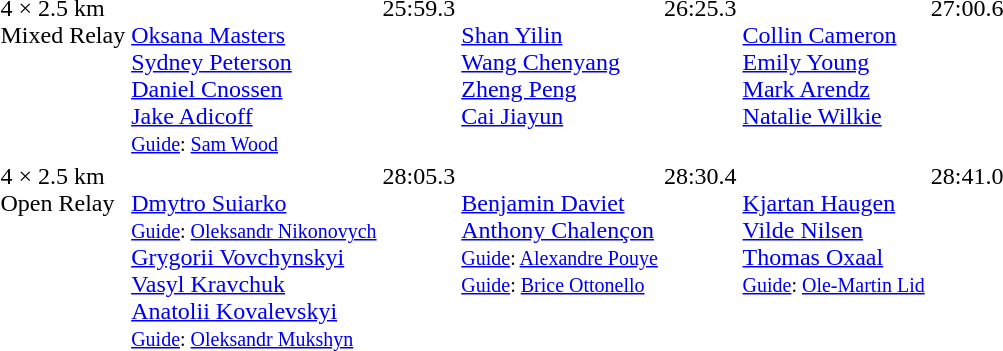<table>
<tr style="vertical-align: top;">
<td>4 × 2.5 km<br>Mixed Relay<br></td>
<td><br><a href='#'>Oksana Masters</a><br><a href='#'>Sydney Peterson</a><br><a href='#'>Daniel Cnossen</a><br><a href='#'>Jake Adicoff</a><br><small><a href='#'>Guide</a>: <a href='#'>Sam Wood</a></small></td>
<td>25:59.3</td>
<td><br><a href='#'>Shan Yilin</a><br><a href='#'>Wang Chenyang</a><br><a href='#'>Zheng Peng</a><br><a href='#'>Cai Jiayun</a></td>
<td>26:25.3</td>
<td><br><a href='#'>Collin Cameron</a><br><a href='#'>Emily Young</a><br><a href='#'>Mark Arendz</a><br><a href='#'>Natalie Wilkie</a></td>
<td>27:00.6</td>
</tr>
<tr style="vertical-align: top;">
<td>4 × 2.5 km<br>Open Relay<br></td>
<td><br><a href='#'>Dmytro Suiarko</a><br><small><a href='#'>Guide</a>: <a href='#'>Oleksandr Nikonovych</a></small><br><a href='#'>Grygorii Vovchynskyi</a><br><a href='#'>Vasyl Kravchuk</a><br><a href='#'>Anatolii Kovalevskyi</a><br><small><a href='#'>Guide</a>: <a href='#'>Oleksandr Mukshyn</a></small></td>
<td>28:05.3</td>
<td><br><a href='#'>Benjamin Daviet</a><br><a href='#'>Anthony Chalençon</a><br><small><a href='#'>Guide</a>: <a href='#'>Alexandre Pouye</a></small><br><small><a href='#'>Guide</a>: <a href='#'>Brice Ottonello</a></small></td>
<td>28:30.4</td>
<td><br><a href='#'>Kjartan Haugen</a><br><a href='#'>Vilde Nilsen</a><br><a href='#'>Thomas Oxaal</a><br><small><a href='#'>Guide</a>: <a href='#'>Ole-Martin Lid</a></small></td>
<td>28:41.0</td>
</tr>
</table>
